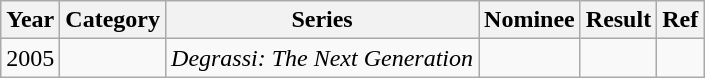<table class="wikitable">
<tr>
<th>Year</th>
<th>Category</th>
<th>Series</th>
<th>Nominee</th>
<th>Result</th>
<th>Ref</th>
</tr>
<tr>
<td>2005</td>
<td></td>
<td><em>Degrassi: The Next Generation</em></td>
<td></td>
<td></td>
<td></td>
</tr>
</table>
